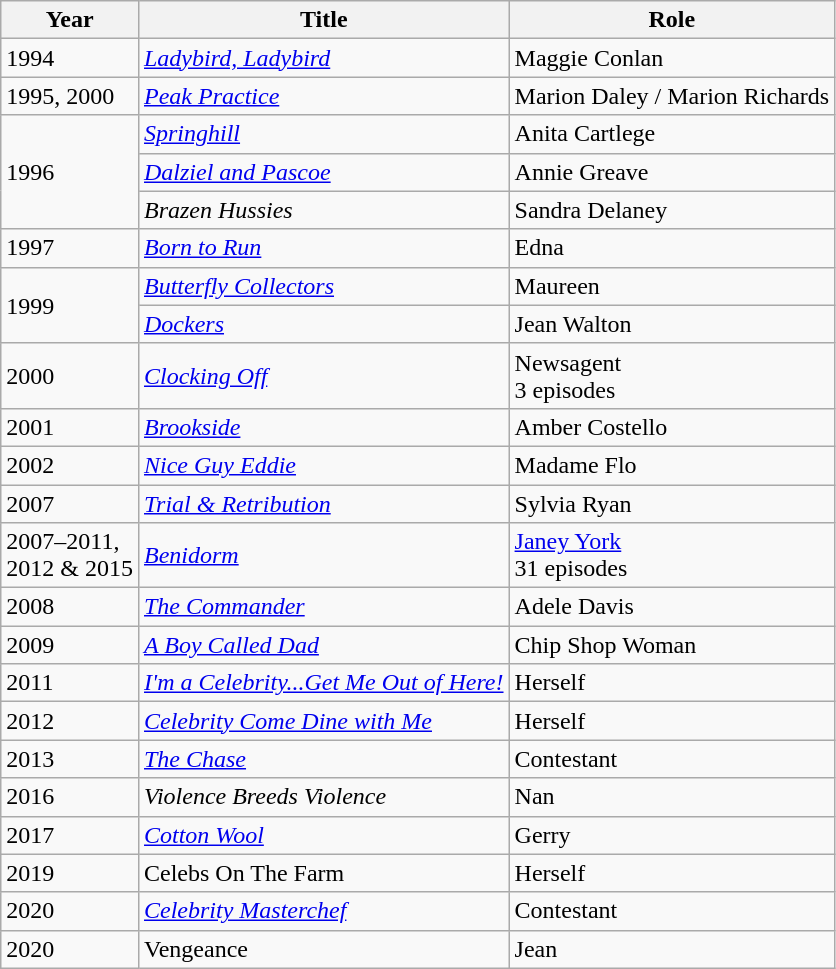<table class=wikitable>
<tr>
<th>Year</th>
<th>Title</th>
<th>Role</th>
</tr>
<tr>
<td>1994</td>
<td><em><a href='#'>Ladybird, Ladybird</a></em></td>
<td>Maggie Conlan</td>
</tr>
<tr>
<td>1995, 2000</td>
<td><em><a href='#'>Peak Practice</a></em></td>
<td>Marion Daley / Marion Richards</td>
</tr>
<tr>
<td rowspan=3>1996</td>
<td><em><a href='#'>Springhill</a></em></td>
<td>Anita Cartlege</td>
</tr>
<tr>
<td><em><a href='#'>Dalziel and Pascoe</a></em></td>
<td>Annie Greave</td>
</tr>
<tr>
<td><em>Brazen Hussies</em></td>
<td>Sandra Delaney</td>
</tr>
<tr>
<td>1997</td>
<td><em><a href='#'>Born to Run</a></em></td>
<td>Edna</td>
</tr>
<tr>
<td rowspan=2>1999</td>
<td><em><a href='#'>Butterfly Collectors</a></em></td>
<td>Maureen</td>
</tr>
<tr>
<td><em><a href='#'>Dockers</a></em></td>
<td>Jean Walton</td>
</tr>
<tr>
<td>2000</td>
<td><em><a href='#'>Clocking Off</a></em></td>
<td>Newsagent<br>3 episodes</td>
</tr>
<tr>
<td>2001</td>
<td><em><a href='#'>Brookside</a></em></td>
<td>Amber Costello</td>
</tr>
<tr>
<td>2002</td>
<td><em><a href='#'>Nice Guy Eddie</a></em></td>
<td>Madame Flo</td>
</tr>
<tr>
<td>2007</td>
<td><em><a href='#'>Trial & Retribution</a></em></td>
<td>Sylvia Ryan</td>
</tr>
<tr>
<td>2007–2011,<br>2012 & 2015</td>
<td><em><a href='#'>Benidorm</a></em></td>
<td><a href='#'>Janey York</a> <br> 31 episodes</td>
</tr>
<tr>
<td>2008</td>
<td><em><a href='#'>The Commander</a></em></td>
<td>Adele Davis</td>
</tr>
<tr>
<td>2009</td>
<td><em><a href='#'>A Boy Called Dad</a></em></td>
<td>Chip Shop Woman</td>
</tr>
<tr>
<td>2011</td>
<td><em><a href='#'>I'm a Celebrity...Get Me Out of Here!</a></em></td>
<td>Herself</td>
</tr>
<tr>
<td>2012</td>
<td><em><a href='#'>Celebrity Come Dine with Me</a></em></td>
<td>Herself</td>
</tr>
<tr>
<td>2013</td>
<td><em><a href='#'>The Chase</a></em></td>
<td>Contestant</td>
</tr>
<tr>
<td>2016</td>
<td><em>Violence Breeds Violence</em></td>
<td>Nan</td>
</tr>
<tr>
<td>2017</td>
<td><em><a href='#'>Cotton Wool</a></em></td>
<td>Gerry</td>
</tr>
<tr>
<td>2019</td>
<td>Celebs On The Farm</td>
<td>Herself</td>
</tr>
<tr>
<td>2020</td>
<td><em><a href='#'>Celebrity Masterchef</a></em></td>
<td>Contestant</td>
</tr>
<tr>
<td>2020</td>
<td>Vengeance</td>
<td>Jean</td>
</tr>
</table>
